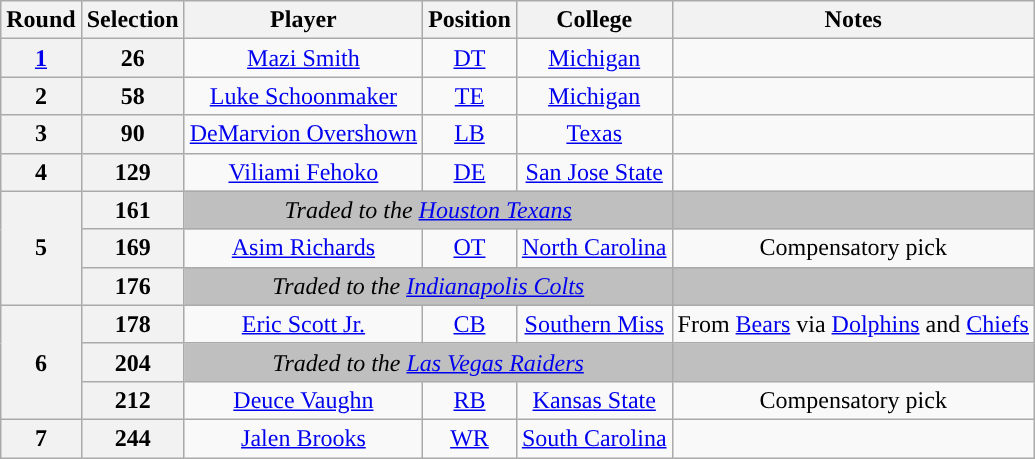<table class="wikitable" style="text-align:center">
<tr>
<th>Round</th>
<th>Selection</th>
<th>Player</th>
<th>Position</th>
<th>College</th>
<th>Notes</th>
</tr>
<tr>
<th><a href='#'>1</a></th>
<th>26</th>
<td><a href='#'>Mazi Smith</a></td>
<td><a href='#'>DT</a></td>
<td><a href='#'>Michigan</a></td>
<td></td>
</tr>
<tr>
<th>2</th>
<th>58</th>
<td><a href='#'>Luke Schoonmaker</a></td>
<td><a href='#'>TE</a></td>
<td><a href='#'>Michigan</a></td>
<td></td>
</tr>
<tr>
<th>3</th>
<th>90</th>
<td><a href='#'>DeMarvion Overshown</a></td>
<td><a href='#'>LB</a></td>
<td><a href='#'>Texas</a></td>
<td></td>
</tr>
<tr>
<th>4</th>
<th>129</th>
<td><a href='#'>Viliami Fehoko</a></td>
<td><a href='#'>DE</a></td>
<td><a href='#'>San Jose State</a></td>
<td></td>
</tr>
<tr>
<th rowspan="3">5</th>
<th>161</th>
<td colspan="3" style="background:#BFBFBF"><em>Traded to the <a href='#'>Houston Texans</a></em></td>
<td style="background:#BFBFBF"></td>
</tr>
<tr>
<th>169</th>
<td><a href='#'>Asim Richards</a></td>
<td><a href='#'>OT</a></td>
<td><a href='#'>North Carolina</a></td>
<td>Compensatory pick</td>
</tr>
<tr>
<th>176</th>
<td colspan="3" style="background:#BFBFBF"><em>Traded to the <a href='#'>Indianapolis Colts</a></em></td>
<td style="background:#BFBFBF"></td>
</tr>
<tr>
<th rowspan="3">6</th>
<th>178</th>
<td><a href='#'>Eric Scott Jr.</a></td>
<td><a href='#'>CB</a></td>
<td><a href='#'>Southern Miss</a></td>
<td>From <a href='#'>Bears</a> via <a href='#'>Dolphins</a> and <a href='#'>Chiefs</a></td>
</tr>
<tr>
<th>204</th>
<td colspan="3" style="background:#BFBFBF"><em>Traded to the <a href='#'>Las Vegas Raiders</a></em></td>
<td style="background:#BFBFBF"></td>
</tr>
<tr>
<th>212</th>
<td><a href='#'>Deuce Vaughn</a></td>
<td><a href='#'>RB</a></td>
<td><a href='#'>Kansas State</a></td>
<td>Compensatory pick</td>
</tr>
<tr>
<th>7</th>
<th>244</th>
<td><a href='#'>Jalen Brooks</a></td>
<td><a href='#'>WR</a></td>
<td><a href='#'>South Carolina</a></td>
<td></td>
</tr>
</table>
